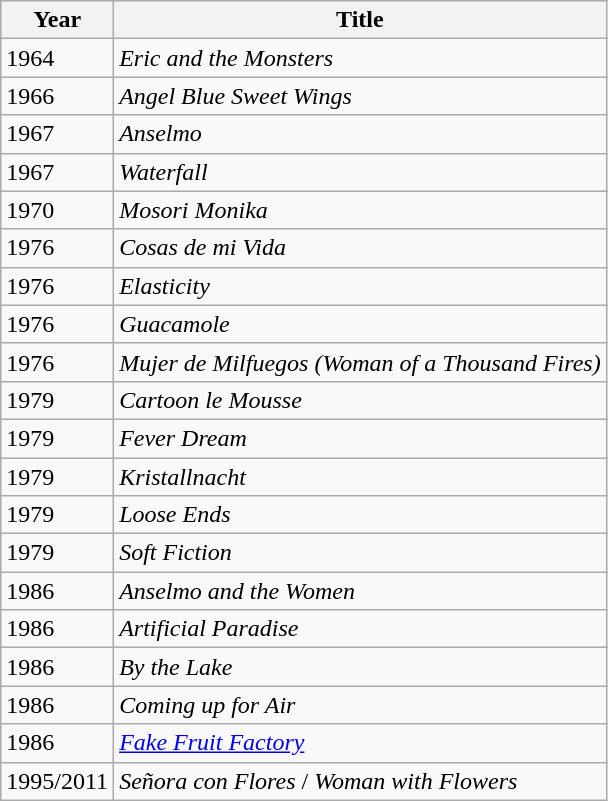<table class="wikitable">
<tr>
<th>Year</th>
<th>Title</th>
</tr>
<tr>
<td>1964</td>
<td><em>Eric and the Monsters</em></td>
</tr>
<tr>
<td>1966</td>
<td><em>Angel Blue Sweet Wings</em></td>
</tr>
<tr>
<td>1967</td>
<td><em>Anselmo</em></td>
</tr>
<tr>
<td>1967</td>
<td><em>Waterfall</em></td>
</tr>
<tr>
<td>1970</td>
<td><em>Mosori Monika</em></td>
</tr>
<tr>
<td>1976</td>
<td><em>Cosas de mi Vida</em></td>
</tr>
<tr>
<td>1976</td>
<td><em>Elasticity</em></td>
</tr>
<tr>
<td>1976</td>
<td><em>Guacamole</em></td>
</tr>
<tr>
<td>1976</td>
<td><em>Mujer de Milfuegos (Woman of a Thousand Fires)</em></td>
</tr>
<tr>
<td>1979</td>
<td><em>Cartoon le Mousse</em></td>
</tr>
<tr>
<td>1979</td>
<td><em>Fever Dream</em></td>
</tr>
<tr>
<td>1979</td>
<td><em>Kristallnacht</em></td>
</tr>
<tr>
<td>1979</td>
<td><em>Loose Ends</em></td>
</tr>
<tr>
<td>1979</td>
<td><em>Soft Fiction</em></td>
</tr>
<tr>
<td>1986</td>
<td><em>Anselmo and the Women</em></td>
</tr>
<tr>
<td>1986</td>
<td><em>Artificial Paradise</em></td>
</tr>
<tr>
<td>1986</td>
<td><em>By the Lake</em></td>
</tr>
<tr>
<td>1986</td>
<td><em>Coming up for Air</em></td>
</tr>
<tr>
<td>1986</td>
<td><em><a href='#'>Fake Fruit Factory</a></em></td>
</tr>
<tr>
<td>1995/2011</td>
<td><em>Señora con Flores</em> / <em>Woman with Flowers</em></td>
</tr>
</table>
